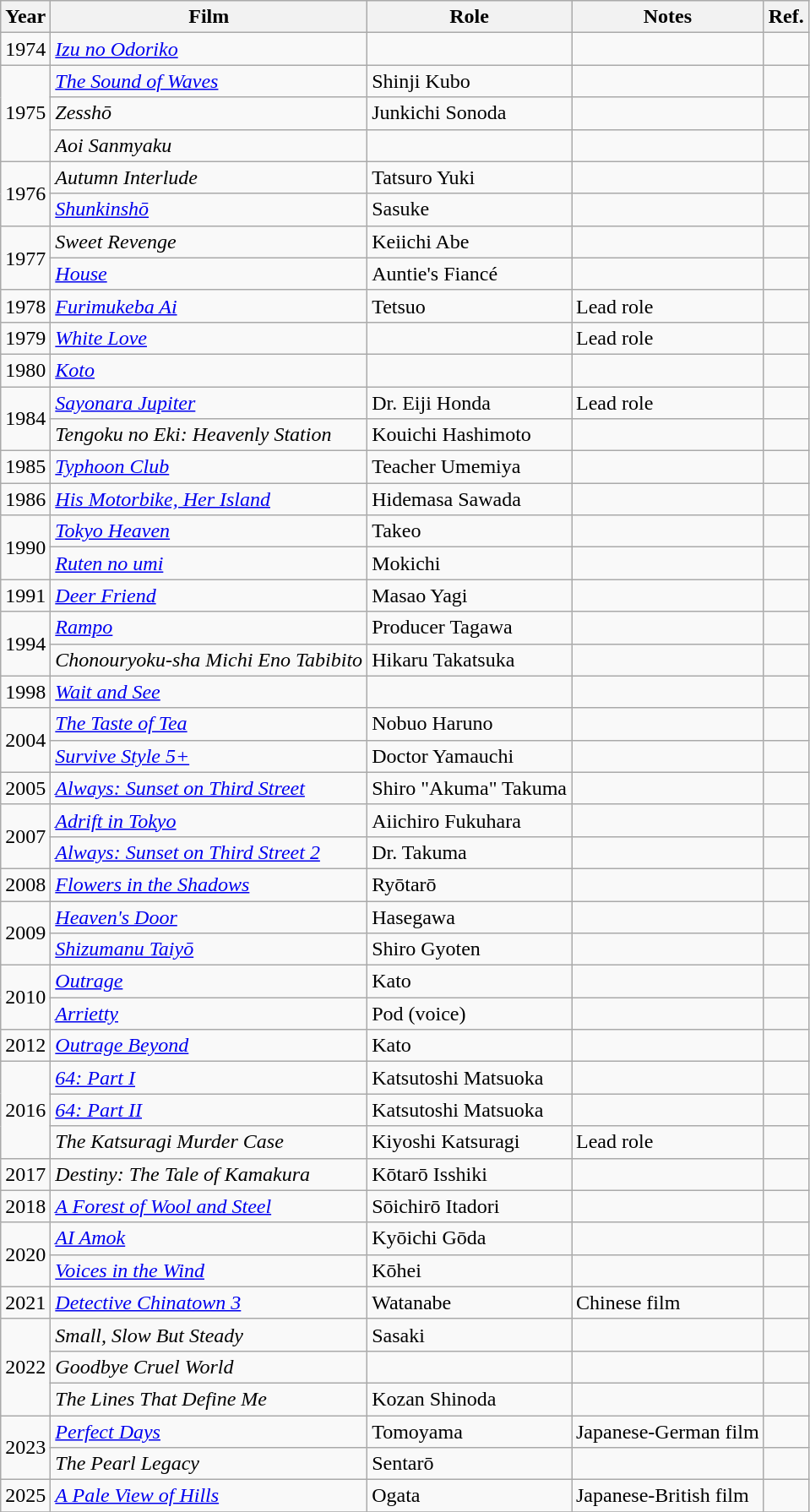<table class="wikitable sortable">
<tr>
<th>Year</th>
<th>Film</th>
<th>Role</th>
<th class="unsortable">Notes</th>
<th class="unsortable">Ref.</th>
</tr>
<tr>
<td>1974</td>
<td><em><a href='#'>Izu no Odoriko</a></em></td>
<td></td>
<td></td>
<td></td>
</tr>
<tr>
<td rowspan=3>1975</td>
<td><em><a href='#'>The Sound of Waves</a></em></td>
<td>Shinji Kubo</td>
<td></td>
<td></td>
</tr>
<tr>
<td><em>Zesshō</em></td>
<td>Junkichi Sonoda</td>
<td></td>
<td></td>
</tr>
<tr>
<td><em>Aoi Sanmyaku</em></td>
<td></td>
<td></td>
<td></td>
</tr>
<tr>
<td rowspan=2>1976</td>
<td><em>Autumn Interlude</em></td>
<td>Tatsuro Yuki</td>
<td></td>
<td></td>
</tr>
<tr>
<td><em><a href='#'>Shunkinshō</a></em></td>
<td>Sasuke</td>
<td></td>
<td></td>
</tr>
<tr>
<td rowspan=2>1977</td>
<td><em>Sweet Revenge</em></td>
<td>Keiichi Abe</td>
<td></td>
<td></td>
</tr>
<tr>
<td><em><a href='#'>House</a></em></td>
<td>Auntie's Fiancé</td>
<td></td>
<td></td>
</tr>
<tr>
<td>1978</td>
<td><em><a href='#'>Furimukeba Ai</a></em></td>
<td>Tetsuo</td>
<td>Lead role</td>
<td></td>
</tr>
<tr>
<td>1979</td>
<td><em><a href='#'>White Love</a></em></td>
<td></td>
<td>Lead role</td>
<td></td>
</tr>
<tr>
<td>1980</td>
<td><em><a href='#'>Koto</a></em></td>
<td></td>
<td></td>
<td></td>
</tr>
<tr>
<td rowspan="2">1984</td>
<td><em><a href='#'>Sayonara Jupiter</a></em></td>
<td>Dr. Eiji Honda</td>
<td>Lead role</td>
<td></td>
</tr>
<tr>
<td><em>Tengoku no Eki: Heavenly Station</em></td>
<td>Kouichi Hashimoto</td>
<td></td>
<td></td>
</tr>
<tr>
<td>1985</td>
<td><em><a href='#'>Typhoon Club</a></em></td>
<td>Teacher Umemiya</td>
<td></td>
<td></td>
</tr>
<tr>
<td>1986</td>
<td><em><a href='#'>His Motorbike, Her Island</a></em></td>
<td>Hidemasa Sawada</td>
<td></td>
<td></td>
</tr>
<tr>
<td rowspan=2>1990</td>
<td><em><a href='#'>Tokyo Heaven</a></em></td>
<td>Takeo</td>
<td></td>
<td></td>
</tr>
<tr>
<td><em><a href='#'>Ruten no umi</a></em></td>
<td>Mokichi</td>
<td></td>
<td></td>
</tr>
<tr>
<td>1991</td>
<td><em><a href='#'>Deer Friend</a></em></td>
<td>Masao Yagi</td>
<td></td>
<td></td>
</tr>
<tr>
<td rowspan="2">1994</td>
<td><em><a href='#'>Rampo</a></em></td>
<td>Producer Tagawa</td>
<td></td>
<td></td>
</tr>
<tr>
<td><em>Chonouryoku-sha Michi Eno Tabibito</em></td>
<td>Hikaru Takatsuka</td>
<td></td>
<td></td>
</tr>
<tr>
<td>1998</td>
<td><em><a href='#'>Wait and See</a></em></td>
<td></td>
<td></td>
<td></td>
</tr>
<tr>
<td rowspan="2">2004</td>
<td><em><a href='#'>The Taste of Tea</a></em></td>
<td>Nobuo Haruno</td>
<td></td>
<td></td>
</tr>
<tr>
<td><em><a href='#'>Survive Style 5+</a></em></td>
<td>Doctor Yamauchi</td>
<td></td>
<td></td>
</tr>
<tr>
<td>2005</td>
<td><em><a href='#'>Always: Sunset on Third Street</a></em></td>
<td>Shiro "Akuma" Takuma</td>
<td></td>
<td></td>
</tr>
<tr>
<td rowspan="2">2007</td>
<td><em><a href='#'>Adrift in Tokyo</a></em></td>
<td>Aiichiro Fukuhara</td>
<td></td>
<td></td>
</tr>
<tr>
<td><em><a href='#'>Always: Sunset on Third Street 2</a></em></td>
<td>Dr. Takuma</td>
<td></td>
<td></td>
</tr>
<tr>
<td>2008</td>
<td><em><a href='#'>Flowers in the Shadows</a></em></td>
<td>Ryōtarō</td>
<td></td>
<td></td>
</tr>
<tr>
<td rowspan="2">2009</td>
<td><em><a href='#'>Heaven's Door</a></em></td>
<td>Hasegawa</td>
<td></td>
<td></td>
</tr>
<tr>
<td><em><a href='#'>Shizumanu Taiyō</a></em></td>
<td>Shiro Gyoten</td>
<td></td>
<td></td>
</tr>
<tr>
<td rowspan="2">2010</td>
<td><em><a href='#'>Outrage</a></em></td>
<td>Kato</td>
<td></td>
<td></td>
</tr>
<tr>
<td><em><a href='#'>Arrietty</a></em></td>
<td>Pod (voice)</td>
<td></td>
<td></td>
</tr>
<tr>
<td>2012</td>
<td><em><a href='#'>Outrage Beyond</a></em></td>
<td>Kato</td>
<td></td>
<td></td>
</tr>
<tr>
<td rowspan="3">2016</td>
<td><em><a href='#'>64: Part I</a></em></td>
<td>Katsutoshi Matsuoka</td>
<td></td>
<td></td>
</tr>
<tr>
<td><em><a href='#'>64: Part II</a></em></td>
<td>Katsutoshi Matsuoka</td>
<td></td>
<td></td>
</tr>
<tr>
<td><em>The Katsuragi Murder Case</em></td>
<td>Kiyoshi Katsuragi</td>
<td>Lead role</td>
<td></td>
</tr>
<tr>
<td rowspan="1">2017</td>
<td><em>Destiny: The Tale of Kamakura</em></td>
<td>Kōtarō Isshiki</td>
<td></td>
<td></td>
</tr>
<tr>
<td rowspan="1">2018</td>
<td><em><a href='#'>A Forest of Wool and Steel</a></em></td>
<td>Sōichirō Itadori</td>
<td></td>
<td></td>
</tr>
<tr>
<td rowspan="2">2020</td>
<td><em><a href='#'>AI Amok</a></em></td>
<td>Kyōichi Gōda</td>
<td></td>
<td></td>
</tr>
<tr>
<td><em><a href='#'>Voices in the Wind</a></em></td>
<td>Kōhei</td>
<td></td>
<td></td>
</tr>
<tr>
<td rowspan="1">2021</td>
<td><em><a href='#'>Detective Chinatown 3</a></em></td>
<td>Watanabe</td>
<td>Chinese film</td>
<td></td>
</tr>
<tr>
<td rowspan="3">2022</td>
<td><em>Small, Slow But Steady</em></td>
<td>Sasaki</td>
<td></td>
<td></td>
</tr>
<tr>
<td><em>Goodbye Cruel World</em></td>
<td></td>
<td></td>
<td></td>
</tr>
<tr>
<td><em>The Lines That Define Me</em></td>
<td>Kozan Shinoda</td>
<td></td>
<td></td>
</tr>
<tr>
<td rowspan="2">2023</td>
<td><em><a href='#'>Perfect Days</a></em></td>
<td>Tomoyama</td>
<td>Japanese-German film</td>
<td></td>
</tr>
<tr>
<td><em>The Pearl Legacy</em></td>
<td>Sentarō</td>
<td></td>
<td></td>
</tr>
<tr>
<td>2025</td>
<td><em><a href='#'>A Pale View of Hills</a></em></td>
<td>Ogata</td>
<td>Japanese-British film</td>
<td></td>
</tr>
<tr>
</tr>
</table>
